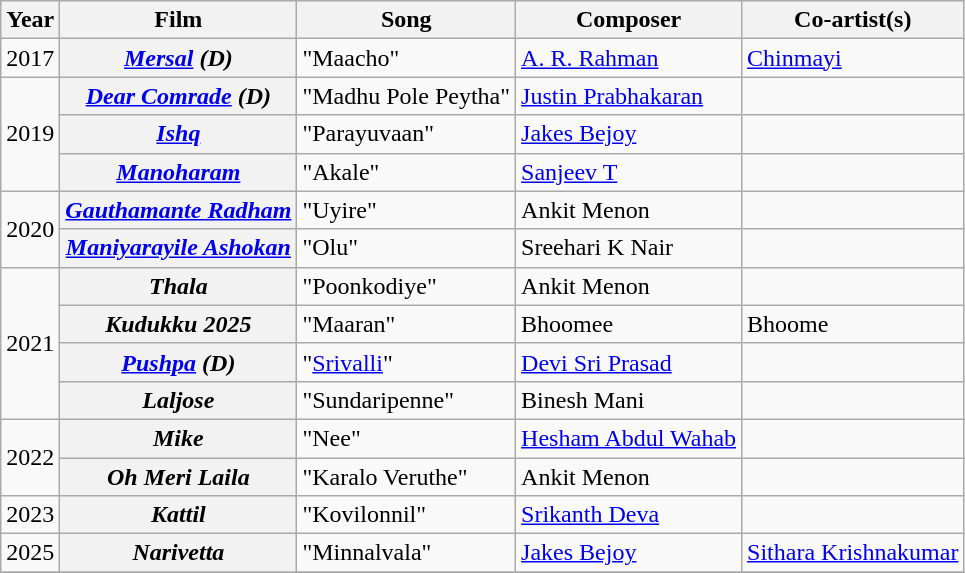<table class="wikitable">
<tr>
<th>Year</th>
<th>Film</th>
<th>Song</th>
<th>Composer</th>
<th>Co-artist(s)</th>
</tr>
<tr>
<td>2017</td>
<th><a href='#'><em>Mersal</em></a> <em>(D)</em></th>
<td>"Maacho"</td>
<td><a href='#'>A. R. Rahman</a></td>
<td><a href='#'>Chinmayi</a></td>
</tr>
<tr>
<td rowspan="3">2019</td>
<th><em><a href='#'>Dear Comrade</a> (D)</em></th>
<td>"Madhu Pole Peytha"</td>
<td><a href='#'>Justin Prabhakaran</a></td>
<td></td>
</tr>
<tr>
<th><em><a href='#'>Ishq</a></em></th>
<td>"Parayuvaan"</td>
<td><a href='#'>Jakes Bejoy</a></td>
<td></td>
</tr>
<tr>
<th><em><a href='#'>Manoharam</a></em></th>
<td>"Akale"</td>
<td><a href='#'>Sanjeev T</a></td>
<td></td>
</tr>
<tr>
<td rowspan="2">2020</td>
<th><em><a href='#'>Gauthamante Radham</a></em></th>
<td>"Uyire"</td>
<td>Ankit Menon</td>
<td></td>
</tr>
<tr>
<th><em><a href='#'>Maniyarayile Ashokan</a></em></th>
<td>"Olu"</td>
<td>Sreehari K Nair</td>
<td></td>
</tr>
<tr>
<td rowspan="4">2021</td>
<th><em>Thala</em></th>
<td>"Poonkodiye"</td>
<td>Ankit Menon</td>
<td></td>
</tr>
<tr>
<th><em>Kudukku 2025</em></th>
<td>"Maaran"</td>
<td>Bhoomee</td>
<td>Bhoome</td>
</tr>
<tr>
<th><em><a href='#'>Pushpa</a></em> <em>(D)</em></th>
<td>"<a href='#'>Srivalli</a>"</td>
<td><a href='#'>Devi Sri Prasad</a></td>
<td></td>
</tr>
<tr>
<th><em>Laljose</em></th>
<td>"Sundaripenne"</td>
<td>Binesh Mani</td>
<td></td>
</tr>
<tr>
<td rowspan="2">2022</td>
<th><em>Mike</em></th>
<td>"Nee"</td>
<td><a href='#'>Hesham Abdul Wahab</a></td>
<td></td>
</tr>
<tr>
<th><em>Oh Meri Laila</em></th>
<td>"Karalo Veruthe"</td>
<td>Ankit Menon</td>
<td></td>
</tr>
<tr>
<td>2023</td>
<th><em>Kattil</em></th>
<td>"Kovilonnil"</td>
<td><a href='#'>Srikanth Deva</a></td>
<td></td>
</tr>
<tr>
<td>2025</td>
<th><em>Narivetta</em></th>
<td>"Minnalvala"</td>
<td><a href='#'>Jakes Bejoy</a></td>
<td><a href='#'>Sithara Krishnakumar</a></td>
</tr>
<tr>
</tr>
</table>
